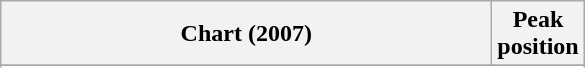<table class="wikitable plainrowheaders">
<tr>
<th style="width:20em;">Chart (2007)</th>
<th>Peak<br>position</th>
</tr>
<tr>
</tr>
<tr>
</tr>
</table>
